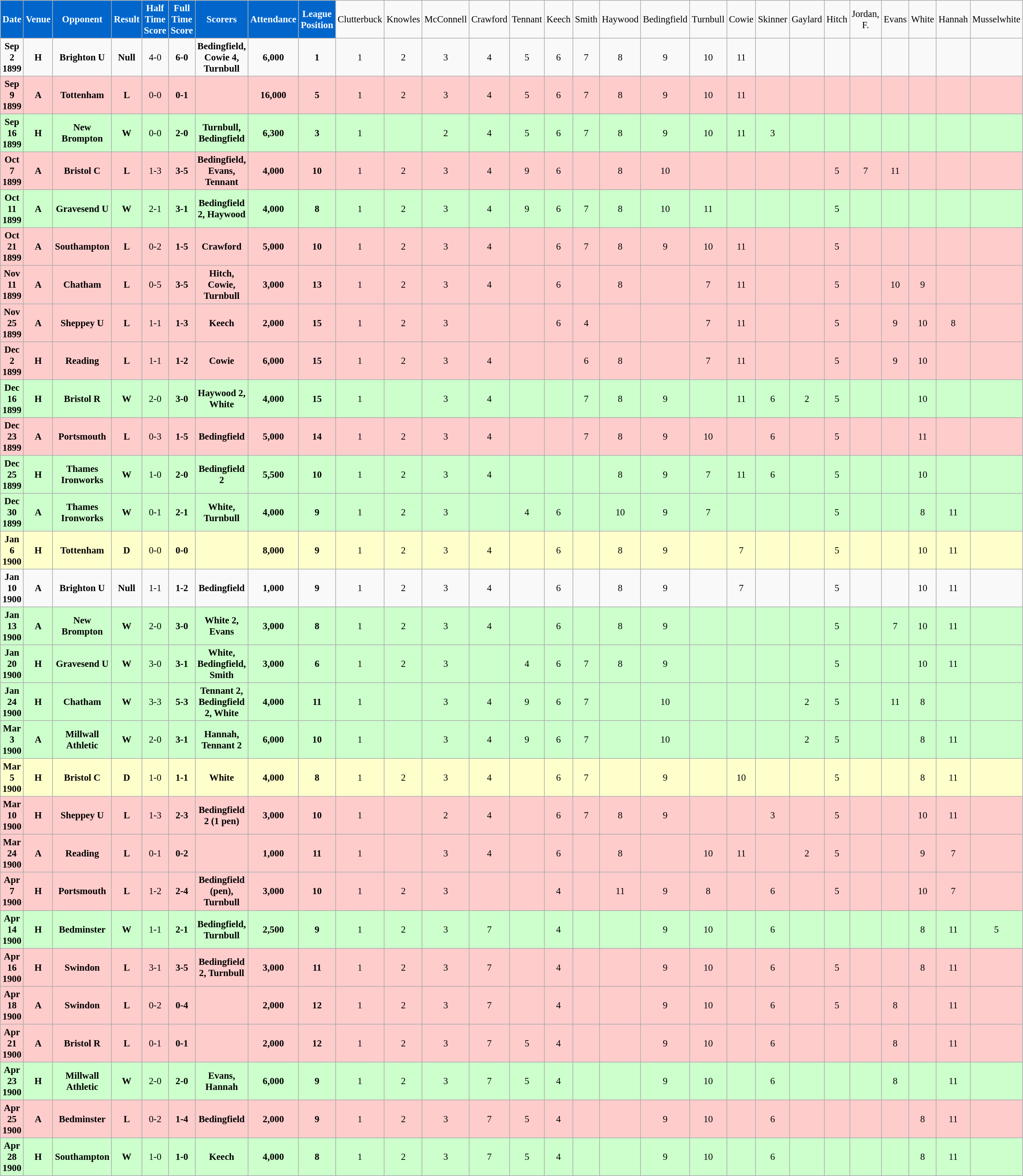<table class="wikitable sortable" style="font-size:95%; text-align:center">
<tr>
<td style="background:#0066CC; color:#FFFFFF; text-align:center;"><strong>Date</strong></td>
<td style="background:#0066CC; color:#FFFFFF; text-align:center;"><strong>Venue</strong></td>
<td style="background:#0066CC; color:#FFFFFF; text-align:center;"><strong>Opponent</strong></td>
<td style="background:#0066CC; color:#FFFFFF; text-align:center;"><strong>Result</strong></td>
<td style="background:#0066CC; color:#FFFFFF; text-align:center;"><strong>Half Time Score</strong></td>
<td style="background:#0066CC; color:#FFFFFF; text-align:center;"><strong>Full Time Score</strong></td>
<td style="background:#0066CC; color:#FFFFFF; text-align:center;"><strong>Scorers</strong></td>
<td style="background:#0066CC; color:#FFFFFF; text-align:center;"><strong>Attendance</strong></td>
<td style="background:#0066CC; color:#FFFFFF; text-align:center;"><strong>League Position</strong></td>
<td>Clutterbuck</td>
<td>Knowles</td>
<td>McConnell</td>
<td>Crawford</td>
<td>Tennant</td>
<td>Keech</td>
<td>Smith</td>
<td>Haywood</td>
<td>Bedingfield</td>
<td>Turnbull</td>
<td>Cowie</td>
<td>Skinner</td>
<td>Gaylard</td>
<td>Hitch</td>
<td>Jordan, F.</td>
<td>Evans</td>
<td>White</td>
<td>Hannah</td>
<td>Musselwhite</td>
</tr>
<tr>
<td><strong>Sep 2 1899</strong></td>
<td><strong>H</strong></td>
<td><strong>Brighton U</strong></td>
<td><strong>Null</strong></td>
<td>4-0</td>
<td><strong>6-0</strong></td>
<td><strong>Bedingfield, Cowie 4, Turnbull</strong></td>
<td><strong>6,000</strong></td>
<td><strong>1</strong></td>
<td>1</td>
<td>2</td>
<td>3</td>
<td>4</td>
<td>5</td>
<td>6</td>
<td>7</td>
<td>8</td>
<td>9</td>
<td>10</td>
<td>11</td>
<td></td>
<td></td>
<td></td>
<td></td>
<td></td>
<td></td>
<td></td>
<td></td>
</tr>
<tr bgcolor="#FFCCCC">
<td><strong>Sep 9 1899</strong></td>
<td><strong>A</strong></td>
<td><strong>Tottenham</strong></td>
<td><strong>L</strong></td>
<td>0-0</td>
<td><strong>0-1</strong></td>
<td></td>
<td><strong>16,000</strong></td>
<td><strong>5</strong></td>
<td>1</td>
<td>2</td>
<td>3</td>
<td>4</td>
<td>5</td>
<td>6</td>
<td>7</td>
<td>8</td>
<td>9</td>
<td>10</td>
<td>11</td>
<td></td>
<td></td>
<td></td>
<td></td>
<td></td>
<td></td>
<td></td>
<td></td>
</tr>
<tr bgcolor="#CCFFCC">
<td><strong>Sep 16 1899</strong></td>
<td><strong>H</strong></td>
<td><strong>New Brompton</strong></td>
<td><strong>W</strong></td>
<td>0-0</td>
<td><strong>2-0</strong></td>
<td><strong>Turnbull, Bedingfield</strong></td>
<td><strong>6,300</strong></td>
<td><strong>3</strong></td>
<td>1</td>
<td></td>
<td>2</td>
<td>4</td>
<td>5</td>
<td>6</td>
<td>7</td>
<td>8</td>
<td>9</td>
<td>10</td>
<td>11</td>
<td>3</td>
<td></td>
<td></td>
<td></td>
<td></td>
<td></td>
<td></td>
<td></td>
</tr>
<tr bgcolor="#FFCCCC">
<td><strong>Oct 7 1899</strong></td>
<td><strong>A</strong></td>
<td><strong>Bristol C</strong></td>
<td><strong>L</strong></td>
<td>1-3</td>
<td><strong>3-5</strong></td>
<td><strong>Bedingfield, Evans, Tennant</strong></td>
<td><strong>4,000</strong></td>
<td><strong>10</strong></td>
<td>1</td>
<td>2</td>
<td>3</td>
<td>4</td>
<td>9</td>
<td>6</td>
<td></td>
<td>8</td>
<td>10</td>
<td></td>
<td></td>
<td></td>
<td></td>
<td>5</td>
<td>7</td>
<td>11</td>
<td></td>
<td></td>
<td></td>
</tr>
<tr bgcolor="#CCFFCC">
<td><strong>Oct 11 1899</strong></td>
<td><strong>A</strong></td>
<td><strong>Gravesend U</strong></td>
<td><strong>W</strong></td>
<td>2-1</td>
<td><strong>3-1</strong></td>
<td><strong>Bedingfield 2, Haywood</strong></td>
<td><strong>4,000</strong></td>
<td><strong>8</strong></td>
<td>1</td>
<td>2</td>
<td>3</td>
<td>4</td>
<td>9</td>
<td>6</td>
<td>7</td>
<td>8</td>
<td>10</td>
<td>11</td>
<td></td>
<td></td>
<td></td>
<td>5</td>
<td></td>
<td></td>
<td></td>
<td></td>
<td></td>
</tr>
<tr bgcolor="#FFCCCC">
<td><strong>Oct 21 1899</strong></td>
<td><strong>A</strong></td>
<td><strong>Southampton</strong></td>
<td><strong>L</strong></td>
<td>0-2</td>
<td><strong>1-5</strong></td>
<td><strong>Crawford</strong></td>
<td><strong>5,000</strong></td>
<td><strong>10</strong></td>
<td>1</td>
<td>2</td>
<td>3</td>
<td>4</td>
<td></td>
<td>6</td>
<td>7</td>
<td>8</td>
<td>9</td>
<td>10</td>
<td>11</td>
<td></td>
<td></td>
<td>5</td>
<td></td>
<td></td>
<td></td>
<td></td>
<td></td>
</tr>
<tr bgcolor="#FFCCCC">
<td><strong>Nov 11 1899</strong></td>
<td><strong>A</strong></td>
<td><strong>Chatham</strong></td>
<td><strong>L</strong></td>
<td>0-5</td>
<td><strong>3-5</strong></td>
<td><strong>Hitch, Cowie, Turnbull</strong></td>
<td><strong>3,000</strong></td>
<td><strong>13</strong></td>
<td>1</td>
<td>2</td>
<td>3</td>
<td>4</td>
<td></td>
<td>6</td>
<td></td>
<td>8</td>
<td></td>
<td>7</td>
<td>11</td>
<td></td>
<td></td>
<td>5</td>
<td></td>
<td>10</td>
<td>9</td>
<td></td>
<td></td>
</tr>
<tr bgcolor="#FFCCCC">
<td><strong>Nov 25 1899</strong></td>
<td><strong>A</strong></td>
<td><strong>Sheppey U</strong></td>
<td><strong>L</strong></td>
<td>1-1</td>
<td><strong>1-3</strong></td>
<td><strong>Keech</strong></td>
<td><strong>2,000</strong></td>
<td><strong>15</strong></td>
<td>1</td>
<td>2</td>
<td>3</td>
<td></td>
<td></td>
<td>6</td>
<td>4</td>
<td></td>
<td></td>
<td>7</td>
<td>11</td>
<td></td>
<td></td>
<td>5</td>
<td></td>
<td>9</td>
<td>10</td>
<td>8</td>
<td></td>
</tr>
<tr bgcolor="#FFCCCC">
<td><strong>Dec 2 1899</strong></td>
<td><strong>H</strong></td>
<td><strong>Reading</strong></td>
<td><strong>L</strong></td>
<td>1-1</td>
<td><strong>1-2</strong></td>
<td><strong>Cowie</strong></td>
<td><strong>6,000</strong></td>
<td><strong>15</strong></td>
<td>1</td>
<td>2</td>
<td>3</td>
<td>4</td>
<td></td>
<td></td>
<td>6</td>
<td>8</td>
<td></td>
<td>7</td>
<td>11</td>
<td></td>
<td></td>
<td>5</td>
<td></td>
<td>9</td>
<td>10</td>
<td></td>
<td></td>
</tr>
<tr bgcolor="#CCFFCC">
<td><strong>Dec 16 1899</strong></td>
<td><strong>H</strong></td>
<td><strong>Bristol R</strong></td>
<td><strong>W</strong></td>
<td>2-0</td>
<td><strong>3-0</strong></td>
<td><strong>Haywood 2, White</strong></td>
<td><strong>4,000</strong></td>
<td><strong>15</strong></td>
<td>1</td>
<td></td>
<td>3</td>
<td>4</td>
<td></td>
<td></td>
<td>7</td>
<td>8</td>
<td>9</td>
<td></td>
<td>11</td>
<td>6</td>
<td>2</td>
<td>5</td>
<td></td>
<td></td>
<td>10</td>
<td></td>
<td></td>
</tr>
<tr bgcolor="#FFCCCC">
<td><strong>Dec 23 1899</strong></td>
<td><strong>A</strong></td>
<td><strong>Portsmouth</strong></td>
<td><strong>L</strong></td>
<td>0-3</td>
<td><strong>1-5</strong></td>
<td><strong>Bedingfield</strong></td>
<td><strong>5,000</strong></td>
<td><strong>14</strong></td>
<td>1</td>
<td>2</td>
<td>3</td>
<td>4</td>
<td></td>
<td></td>
<td>7</td>
<td>8</td>
<td>9</td>
<td>10</td>
<td></td>
<td>6</td>
<td></td>
<td>5</td>
<td></td>
<td></td>
<td>11</td>
<td></td>
<td></td>
</tr>
<tr bgcolor="#CCFFCC">
<td><strong>Dec 25 1899</strong></td>
<td><strong>H</strong></td>
<td><strong>Thames Ironworks</strong></td>
<td><strong>W</strong></td>
<td>1-0</td>
<td><strong>2-0</strong></td>
<td><strong>Bedingfield 2</strong></td>
<td><strong>5,500</strong></td>
<td><strong>10</strong></td>
<td>1</td>
<td>2</td>
<td>3</td>
<td>4</td>
<td></td>
<td></td>
<td></td>
<td>8</td>
<td>9</td>
<td>7</td>
<td>11</td>
<td>6</td>
<td></td>
<td>5</td>
<td></td>
<td></td>
<td>10</td>
<td></td>
<td></td>
</tr>
<tr bgcolor="#CCFFCC">
<td><strong>Dec 30 1899</strong></td>
<td><strong>A</strong></td>
<td><strong>Thames Ironworks</strong></td>
<td><strong>W</strong></td>
<td>0-1</td>
<td><strong>2-1</strong></td>
<td><strong>White, Turnbull</strong></td>
<td><strong>4,000</strong></td>
<td><strong>9</strong></td>
<td>1</td>
<td>2</td>
<td>3</td>
<td></td>
<td>4</td>
<td>6</td>
<td></td>
<td>10</td>
<td>9</td>
<td>7</td>
<td></td>
<td></td>
<td></td>
<td>5</td>
<td></td>
<td></td>
<td>8</td>
<td>11</td>
<td></td>
</tr>
<tr bgcolor="#FFFFCC">
<td><strong>Jan 6 1900</strong></td>
<td><strong>H</strong></td>
<td><strong>Tottenham</strong></td>
<td><strong>D</strong></td>
<td>0-0</td>
<td><strong>0-0</strong></td>
<td></td>
<td><strong>8,000</strong></td>
<td><strong>9</strong></td>
<td>1</td>
<td>2</td>
<td>3</td>
<td>4</td>
<td></td>
<td>6</td>
<td></td>
<td>8</td>
<td>9</td>
<td></td>
<td>7</td>
<td></td>
<td></td>
<td>5</td>
<td></td>
<td></td>
<td>10</td>
<td>11</td>
<td></td>
</tr>
<tr>
<td><strong>Jan 10 1900</strong></td>
<td><strong>A</strong></td>
<td><strong>Brighton U</strong></td>
<td><strong>Null</strong></td>
<td>1-1</td>
<td><strong>1-2</strong></td>
<td><strong>Bedingfield</strong></td>
<td><strong>1,000</strong></td>
<td><strong>9</strong></td>
<td>1</td>
<td>2</td>
<td>3</td>
<td>4</td>
<td></td>
<td>6</td>
<td></td>
<td>8</td>
<td>9</td>
<td></td>
<td>7</td>
<td></td>
<td></td>
<td>5</td>
<td></td>
<td></td>
<td>10</td>
<td>11</td>
<td></td>
</tr>
<tr bgcolor="#CCFFCC">
<td><strong>Jan 13 1900</strong></td>
<td><strong>A</strong></td>
<td><strong>New Brompton</strong></td>
<td><strong>W</strong></td>
<td>2-0</td>
<td><strong>3-0</strong></td>
<td><strong>White 2, Evans</strong></td>
<td><strong>3,000</strong></td>
<td><strong>8</strong></td>
<td>1</td>
<td>2</td>
<td>3</td>
<td>4</td>
<td></td>
<td>6</td>
<td></td>
<td>8</td>
<td>9</td>
<td></td>
<td></td>
<td></td>
<td></td>
<td>5</td>
<td></td>
<td>7</td>
<td>10</td>
<td>11</td>
<td></td>
</tr>
<tr bgcolor="#CCFFCC">
<td><strong>Jan 20 1900</strong></td>
<td><strong>H</strong></td>
<td><strong>Gravesend U</strong></td>
<td><strong>W</strong></td>
<td>3-0</td>
<td><strong>3-1</strong></td>
<td><strong>White, Bedingfield, Smith</strong></td>
<td><strong>3,000</strong></td>
<td><strong>6</strong></td>
<td>1</td>
<td>2</td>
<td>3</td>
<td></td>
<td>4</td>
<td>6</td>
<td>7</td>
<td>8</td>
<td>9</td>
<td></td>
<td></td>
<td></td>
<td></td>
<td>5</td>
<td></td>
<td></td>
<td>10</td>
<td>11</td>
<td></td>
</tr>
<tr bgcolor="#CCFFCC">
<td><strong>Jan 24 1900</strong></td>
<td><strong>H</strong></td>
<td><strong>Chatham</strong></td>
<td><strong>W</strong></td>
<td>3-3</td>
<td><strong>5-3</strong></td>
<td><strong>Tennant 2, Bedingfield 2, White</strong></td>
<td><strong>4,000</strong></td>
<td><strong>11</strong></td>
<td>1</td>
<td></td>
<td>3</td>
<td>4</td>
<td>9</td>
<td>6</td>
<td>7</td>
<td></td>
<td>10</td>
<td></td>
<td></td>
<td></td>
<td>2</td>
<td>5</td>
<td></td>
<td>11</td>
<td>8</td>
<td></td>
<td></td>
</tr>
<tr bgcolor="#CCFFCC">
<td><strong>Mar 3 1900</strong></td>
<td><strong>A</strong></td>
<td><strong>Millwall Athletic</strong></td>
<td><strong>W</strong></td>
<td>2-0</td>
<td><strong>3-1</strong></td>
<td><strong>Hannah, Tennant 2</strong></td>
<td><strong>6,000</strong></td>
<td><strong>10</strong></td>
<td>1</td>
<td></td>
<td>3</td>
<td>4</td>
<td>9</td>
<td>6</td>
<td>7</td>
<td></td>
<td>10</td>
<td></td>
<td></td>
<td></td>
<td>2</td>
<td>5</td>
<td></td>
<td></td>
<td>8</td>
<td>11</td>
<td></td>
</tr>
<tr bgcolor="#FFFFCC">
<td><strong>Mar 5 1900</strong></td>
<td><strong>H</strong></td>
<td><strong>Bristol C</strong></td>
<td><strong>D</strong></td>
<td>1-0</td>
<td><strong>1-1</strong></td>
<td><strong>White</strong></td>
<td><strong>4,000</strong></td>
<td><strong>8</strong></td>
<td>1</td>
<td>2</td>
<td>3</td>
<td>4</td>
<td></td>
<td>6</td>
<td>7</td>
<td></td>
<td>9</td>
<td></td>
<td>10</td>
<td></td>
<td></td>
<td>5</td>
<td></td>
<td></td>
<td>8</td>
<td>11</td>
<td></td>
</tr>
<tr bgcolor="#FFCCCC">
<td><strong>Mar 10 1900</strong></td>
<td><strong>H</strong></td>
<td><strong>Sheppey U</strong></td>
<td><strong>L</strong></td>
<td>1-3</td>
<td><strong>2-3</strong></td>
<td><strong>Bedingfield 2 (1 pen)</strong></td>
<td><strong>3,000</strong></td>
<td><strong>10</strong></td>
<td>1</td>
<td></td>
<td>2</td>
<td>4</td>
<td></td>
<td>6</td>
<td>7</td>
<td>8</td>
<td>9</td>
<td></td>
<td></td>
<td>3</td>
<td></td>
<td>5</td>
<td></td>
<td></td>
<td>10</td>
<td>11</td>
<td></td>
</tr>
<tr bgcolor="#FFCCCC">
<td><strong>Mar 24 1900</strong></td>
<td><strong>A</strong></td>
<td><strong>Reading</strong></td>
<td><strong>L</strong></td>
<td>0-1</td>
<td><strong>0-2</strong></td>
<td></td>
<td><strong>1,000</strong></td>
<td><strong>11</strong></td>
<td>1</td>
<td></td>
<td>3</td>
<td>4</td>
<td></td>
<td>6</td>
<td></td>
<td>8</td>
<td></td>
<td>10</td>
<td>11</td>
<td></td>
<td>2</td>
<td>5</td>
<td></td>
<td></td>
<td>9</td>
<td>7</td>
<td></td>
</tr>
<tr bgcolor="#FFCCCC">
<td><strong>Apr 7 1900</strong></td>
<td><strong>H</strong></td>
<td><strong>Portsmouth</strong></td>
<td><strong>L</strong></td>
<td>1-2</td>
<td><strong>2-4</strong></td>
<td><strong>Bedingfield (pen), Turnbull</strong></td>
<td><strong>3,000</strong></td>
<td><strong>10</strong></td>
<td>1</td>
<td>2</td>
<td>3</td>
<td></td>
<td></td>
<td>4</td>
<td></td>
<td>11</td>
<td>9</td>
<td>8</td>
<td></td>
<td>6</td>
<td></td>
<td>5</td>
<td></td>
<td></td>
<td>10</td>
<td>7</td>
<td></td>
</tr>
<tr bgcolor="#CCFFCC">
<td><strong>Apr 14 1900</strong></td>
<td><strong>H</strong></td>
<td><strong>Bedminster</strong></td>
<td><strong>W</strong></td>
<td>1-1</td>
<td><strong>2-1</strong></td>
<td><strong>Bedingfield, Turnbull</strong></td>
<td><strong>2,500</strong></td>
<td><strong>9</strong></td>
<td>1</td>
<td>2</td>
<td>3</td>
<td>7</td>
<td></td>
<td>4</td>
<td></td>
<td></td>
<td>9</td>
<td>10</td>
<td></td>
<td>6</td>
<td></td>
<td></td>
<td></td>
<td></td>
<td>8</td>
<td>11</td>
<td>5</td>
</tr>
<tr bgcolor="#FFCCCC">
<td><strong>Apr 16 1900</strong></td>
<td><strong>H</strong></td>
<td><strong>Swindon</strong></td>
<td><strong>L</strong></td>
<td>3-1</td>
<td><strong>3-5</strong></td>
<td><strong>Bedingfield 2, Turnbull</strong></td>
<td><strong>3,000</strong></td>
<td><strong>11</strong></td>
<td>1</td>
<td>2</td>
<td>3</td>
<td>7</td>
<td></td>
<td>4</td>
<td></td>
<td></td>
<td>9</td>
<td>10</td>
<td></td>
<td>6</td>
<td></td>
<td>5</td>
<td></td>
<td></td>
<td>8</td>
<td>11</td>
<td></td>
</tr>
<tr bgcolor="#FFCCCC">
<td><strong>Apr 18 1900</strong></td>
<td><strong>A</strong></td>
<td><strong>Swindon</strong></td>
<td><strong>L</strong></td>
<td>0-2</td>
<td><strong>0-4</strong></td>
<td></td>
<td><strong>2,000</strong></td>
<td><strong>12</strong></td>
<td>1</td>
<td>2</td>
<td>3</td>
<td>7</td>
<td></td>
<td>4</td>
<td></td>
<td></td>
<td>9</td>
<td>10</td>
<td></td>
<td>6</td>
<td></td>
<td>5</td>
<td></td>
<td>8</td>
<td></td>
<td>11</td>
<td></td>
</tr>
<tr bgcolor="#FFCCCC">
<td><strong>Apr 21 1900</strong></td>
<td><strong>A</strong></td>
<td><strong>Bristol R</strong></td>
<td><strong>L</strong></td>
<td>0-1</td>
<td><strong>0-1</strong></td>
<td></td>
<td><strong>2,000</strong></td>
<td><strong>12</strong></td>
<td>1</td>
<td>2</td>
<td>3</td>
<td>7</td>
<td>5</td>
<td>4</td>
<td></td>
<td></td>
<td>9</td>
<td>10</td>
<td></td>
<td>6</td>
<td></td>
<td></td>
<td></td>
<td>8</td>
<td></td>
<td>11</td>
<td></td>
</tr>
<tr bgcolor="#CCFFCC">
<td><strong>Apr 23 1900</strong></td>
<td><strong>H</strong></td>
<td><strong>Millwall Athletic</strong></td>
<td><strong>W</strong></td>
<td>2-0</td>
<td><strong>2-0</strong></td>
<td><strong>Evans, Hannah</strong></td>
<td><strong>6,000</strong></td>
<td><strong>9</strong></td>
<td>1</td>
<td>2</td>
<td>3</td>
<td>7</td>
<td>5</td>
<td>4</td>
<td></td>
<td></td>
<td>9</td>
<td>10</td>
<td></td>
<td>6</td>
<td></td>
<td></td>
<td></td>
<td>8</td>
<td></td>
<td>11</td>
<td></td>
</tr>
<tr bgcolor="#FFCCCC">
<td><strong>Apr 25 1900</strong></td>
<td><strong>A</strong></td>
<td><strong>Bedminster</strong></td>
<td><strong>L</strong></td>
<td>0-2</td>
<td><strong>1-4</strong></td>
<td><strong>Bedingfield</strong></td>
<td><strong>2,000</strong></td>
<td><strong>9</strong></td>
<td>1</td>
<td>2</td>
<td>3</td>
<td>7</td>
<td>5</td>
<td>4</td>
<td></td>
<td></td>
<td>9</td>
<td>10</td>
<td></td>
<td>6</td>
<td></td>
<td></td>
<td></td>
<td></td>
<td>8</td>
<td>11</td>
<td></td>
</tr>
<tr bgcolor="#CCFFCC">
<td><strong>Apr 28 1900</strong></td>
<td><strong>H</strong></td>
<td><strong>Southampton</strong></td>
<td><strong>W</strong></td>
<td>1-0</td>
<td><strong>1-0</strong></td>
<td><strong>Keech</strong></td>
<td><strong>4,000</strong></td>
<td><strong>8</strong></td>
<td>1</td>
<td>2</td>
<td>3</td>
<td>7</td>
<td>5</td>
<td>4</td>
<td></td>
<td></td>
<td>9</td>
<td>10</td>
<td></td>
<td>6</td>
<td></td>
<td></td>
<td></td>
<td></td>
<td>8</td>
<td>11</td>
<td></td>
</tr>
</table>
